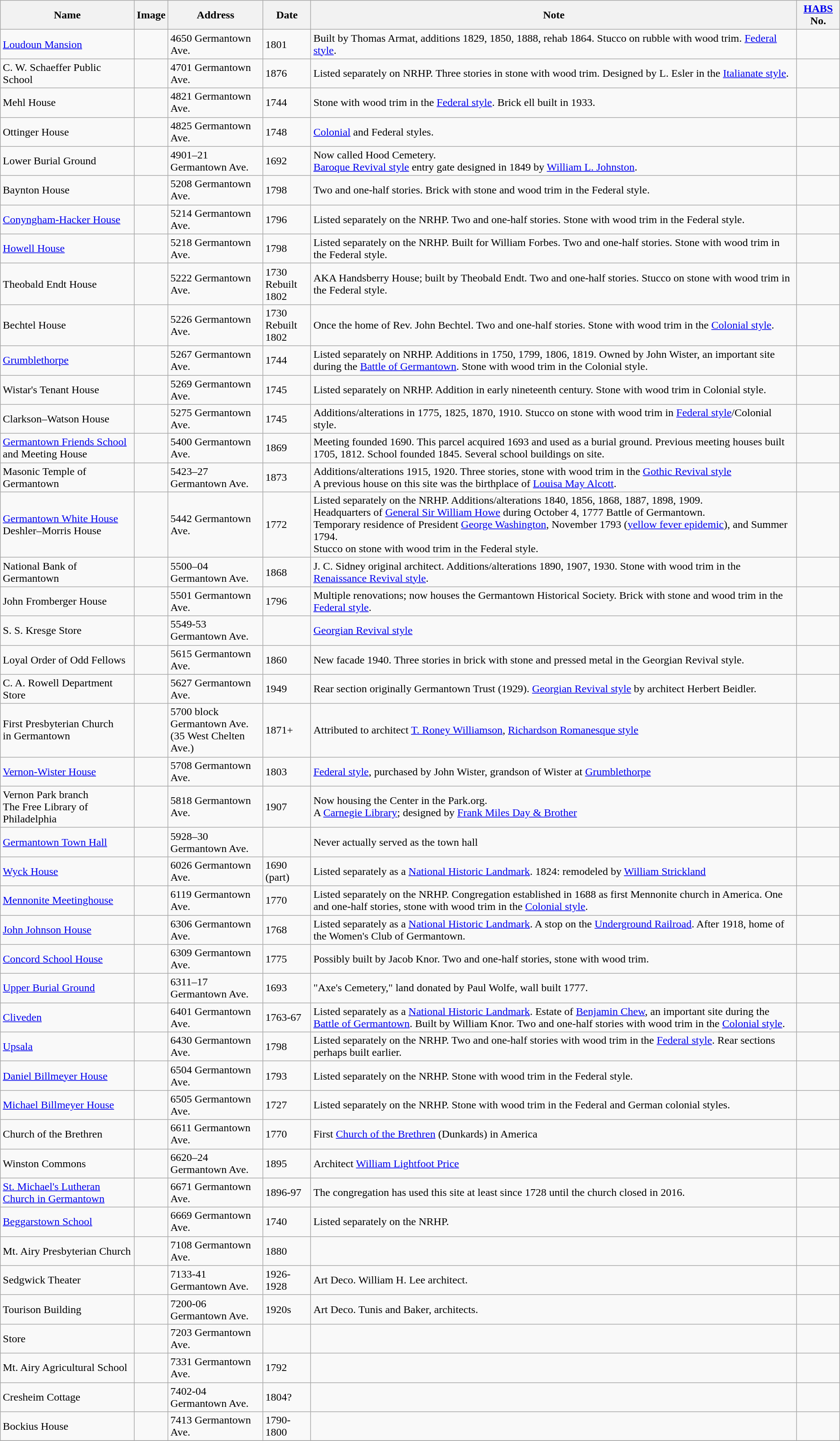<table class="wikitable sortable">
<tr>
<th>Name</th>
<th>Image</th>
<th>Address</th>
<th>Date</th>
<th>Note</th>
<th><a href='#'>HABS</a> No.</th>
</tr>
<tr>
<td><a href='#'>Loudoun Mansion</a></td>
<td></td>
<td>4650 Germantown Ave.<br><small></small></td>
<td>1801</td>
<td>Built by Thomas Armat, additions 1829, 1850, 1888, rehab 1864. Stucco on rubble with wood trim. <a href='#'>Federal style</a>.</td>
<td></td>
</tr>
<tr>
<td>C. W. Schaeffer Public School</td>
<td></td>
<td>4701 Germantown Ave.<br><small></small></td>
<td>1876</td>
<td>Listed separately on NRHP. Three stories in stone with wood trim. Designed by L. Esler in the <a href='#'>Italianate style</a>.</td>
<td></td>
</tr>
<tr>
<td>Mehl House</td>
<td></td>
<td>4821 Germantown Ave.<br><small></small></td>
<td>1744</td>
<td>Stone with wood trim in the <a href='#'>Federal style</a>. Brick ell built in 1933.</td>
<td></td>
</tr>
<tr>
<td>Ottinger House</td>
<td></td>
<td>4825 Germantown Ave.<br><small></small></td>
<td>1748</td>
<td><a href='#'>Colonial</a> and Federal styles.</td>
<td></td>
</tr>
<tr>
<td>Lower Burial Ground</td>
<td></td>
<td>4901–21 Germantown Ave.<br><small></small></td>
<td>1692</td>
<td>Now called Hood Cemetery.<br><a href='#'>Baroque Revival style</a> entry gate designed in 1849 by <a href='#'>William L. Johnston</a>.</td>
<td></td>
</tr>
<tr>
<td>Baynton House</td>
<td></td>
<td>5208 Germantown Ave.<br><small></small></td>
<td>1798</td>
<td>Two and one-half stories. Brick with stone and wood trim in the Federal style.</td>
<td></td>
</tr>
<tr>
<td><a href='#'>Conyngham-Hacker House</a></td>
<td></td>
<td>5214 Germantown Ave.</td>
<td>1796</td>
<td>Listed separately on the NRHP. Two and one-half stories. Stone with wood trim in the Federal style.</td>
<td></td>
</tr>
<tr>
<td><a href='#'>Howell House</a></td>
<td></td>
<td>5218 Germantown Ave.</td>
<td>1798</td>
<td>Listed separately on the NRHP. Built for William Forbes. Two and one-half stories. Stone with wood trim in the Federal style.</td>
<td></td>
</tr>
<tr>
<td>Theobald Endt House</td>
<td></td>
<td>5222 Germantown Ave.</td>
<td>1730<br>Rebuilt 1802</td>
<td>AKA Handsberry House; built by Theobald Endt. Two and one-half stories. Stucco on stone with wood trim in the Federal style.</td>
<td></td>
</tr>
<tr>
<td>Bechtel House</td>
<td></td>
<td>5226 Germantown Ave.</td>
<td>1730<br>Rebuilt 1802</td>
<td>Once the home of Rev. John Bechtel. Two and one-half stories. Stone with wood trim in the <a href='#'>Colonial style</a>.</td>
<td></td>
</tr>
<tr>
<td><a href='#'>Grumblethorpe</a></td>
<td></td>
<td>5267 Germantown Ave.<br><small></small></td>
<td>1744</td>
<td>Listed separately on NRHP. Additions in 1750, 1799, 1806, 1819. Owned by John Wister, an important site during the <a href='#'>Battle of Germantown</a>. Stone with wood trim in the Colonial style.</td>
<td></td>
</tr>
<tr>
<td>Wistar's Tenant House</td>
<td></td>
<td>5269 Germantown Ave.</td>
<td>1745</td>
<td>Listed separately on NRHP. Addition in early nineteenth century. Stone with wood trim in Colonial style.</td>
<td></td>
</tr>
<tr>
<td>Clarkson–Watson House</td>
<td></td>
<td>5275 Germantown Ave.<br><small></small></td>
<td>1745</td>
<td>Additions/alterations in 1775, 1825, 1870, 1910. Stucco on stone with wood trim in <a href='#'>Federal style</a>/Colonial style.</td>
<td></td>
</tr>
<tr>
<td><a href='#'>Germantown Friends School</a><br>and Meeting House</td>
<td></td>
<td>5400 Germantown Ave.<br><small></small></td>
<td>1869</td>
<td>Meeting founded 1690. This parcel acquired 1693 and used as a burial ground. Previous meeting houses built 1705, 1812. School founded 1845. Several school buildings on site.</td>
<td></td>
</tr>
<tr>
<td>Masonic Temple of Germantown</td>
<td></td>
<td>5423–27 Germantown Ave.</td>
<td>1873</td>
<td>Additions/alterations 1915, 1920. Three stories, stone with wood trim in the <a href='#'>Gothic Revival style</a><br>A previous house on this site was the birthplace of <a href='#'>Louisa May Alcott</a>.</td>
<td></td>
</tr>
<tr>
<td><a href='#'>Germantown White House</a><br>Deshler–Morris House</td>
<td></td>
<td>5442 Germantown Ave.<br><small></small></td>
<td>1772</td>
<td>Listed separately on the NRHP. Additions/alterations 1840, 1856, 1868, 1887, 1898, 1909.<br>Headquarters of <a href='#'>General Sir William Howe</a> during October 4, 1777 Battle of Germantown.<br>Temporary residence of President <a href='#'>George Washington</a>, November 1793 (<a href='#'>yellow fever epidemic</a>), and Summer 1794.<br>Stucco on stone with wood trim in the Federal style.</td>
<td></td>
</tr>
<tr>
<td>National Bank of Germantown</td>
<td></td>
<td>5500–04 Germantown Ave.<br><small></small></td>
<td>1868</td>
<td>J. C. Sidney original architect. Additions/alterations 1890, 1907, 1930. Stone with wood trim in the <a href='#'>Renaissance Revival style</a>.</td>
<td></td>
</tr>
<tr>
<td>John Fromberger House</td>
<td></td>
<td>5501 Germantown Ave.<br><small></small></td>
<td>1796</td>
<td>Multiple renovations; now houses the Germantown Historical Society. Brick with stone and wood trim in the <a href='#'>Federal style</a>.</td>
<td></td>
</tr>
<tr>
<td>S. S. Kresge Store</td>
<td></td>
<td>5549-53 Germantown Ave.<br><small></small></td>
<td></td>
<td><a href='#'>Georgian Revival style</a></td>
<td></td>
</tr>
<tr>
<td>Loyal Order of Odd Fellows</td>
<td></td>
<td>5615 Germantown Ave.<br><small></small></td>
<td>1860</td>
<td>New facade 1940. Three stories in brick with stone and pressed metal in the Georgian Revival style.</td>
<td></td>
</tr>
<tr>
<td>C. A. Rowell Department Store</td>
<td></td>
<td>5627 Germantown Ave.</td>
<td>1949</td>
<td>Rear section originally Germantown Trust (1929). <a href='#'>Georgian Revival style</a> by architect Herbert Beidler.</td>
<td></td>
</tr>
<tr>
<td>First Presbyterian Church<br>in Germantown</td>
<td></td>
<td>5700 block Germantown Ave.<br>(35 West Chelten Ave.)<br><small></small></td>
<td>1871+</td>
<td>Attributed to architect <a href='#'>T. Roney Williamson</a>, <a href='#'>Richardson Romanesque style</a></td>
<td></td>
</tr>
<tr>
<td><a href='#'>Vernon-Wister House</a></td>
<td></td>
<td>5708 Germantown Ave.<br><small></small></td>
<td>1803</td>
<td><a href='#'>Federal style</a>, purchased by John Wister, grandson of Wister at <a href='#'>Grumblethorpe</a></td>
<td></td>
</tr>
<tr>
<td>Vernon Park branch<br>The Free Library of Philadelphia</td>
<td></td>
<td>5818 Germantown Ave.<br><small></small></td>
<td>1907</td>
<td>Now housing the Center in the Park.org.<br>A <a href='#'>Carnegie Library</a>; designed by <a href='#'>Frank Miles Day & Brother</a></td>
<td></td>
</tr>
<tr>
<td><a href='#'>Germantown Town Hall</a></td>
<td></td>
<td>5928–30 Germantown Ave.</td>
<td></td>
<td>Never actually served as the town hall</td>
<td></td>
</tr>
<tr>
<td><a href='#'>Wyck House</a></td>
<td></td>
<td>6026 Germantown Ave.<br><small></small></td>
<td>1690 (part)</td>
<td>Listed separately as a <a href='#'>National Historic Landmark</a>. 1824: remodeled by <a href='#'>William Strickland</a></td>
<td></td>
</tr>
<tr>
<td><a href='#'>Mennonite Meetinghouse</a></td>
<td></td>
<td>6119 Germantown Ave.<br><small></small></td>
<td>1770</td>
<td>Listed separately on the NRHP. Congregation established in 1688 as first Mennonite church in America. One and one-half stories, stone with wood trim in the <a href='#'>Colonial style</a>.</td>
<td></td>
</tr>
<tr>
<td><a href='#'>John Johnson House</a></td>
<td></td>
<td>6306 Germantown Ave.</td>
<td>1768</td>
<td>Listed separately as a <a href='#'>National Historic Landmark</a>. A stop on the <a href='#'>Underground Railroad</a>. After 1918, home of the Women's Club of Germantown.</td>
<td></td>
</tr>
<tr>
<td><a href='#'>Concord School House</a></td>
<td></td>
<td>6309 Germantown Ave.<br><small></small></td>
<td>1775</td>
<td>Possibly built by Jacob Knor. Two and one-half stories, stone with wood trim.</td>
<td></td>
</tr>
<tr>
<td><a href='#'>Upper Burial Ground</a></td>
<td></td>
<td>6311–17 Germantown Ave.</td>
<td>1693</td>
<td>"Axe's Cemetery," land donated by Paul Wolfe, wall built 1777.</td>
<td></td>
</tr>
<tr>
<td><a href='#'>Cliveden</a></td>
<td></td>
<td>6401 Germantown Ave.<br><small></small></td>
<td>1763-67</td>
<td>Listed separately as a <a href='#'>National Historic Landmark</a>. Estate of <a href='#'>Benjamin Chew</a>, an important site during the <a href='#'>Battle of Germantown</a>. Built by William Knor. Two and one-half stories with wood trim in the <a href='#'>Colonial style</a>.</td>
<td></td>
</tr>
<tr>
<td><a href='#'>Upsala</a></td>
<td></td>
<td>6430 Germantown Ave.<br><small></small></td>
<td>1798</td>
<td>Listed separately on the NRHP. Two and one-half stories with wood trim in the <a href='#'>Federal style</a>. Rear sections perhaps built earlier.</td>
<td></td>
</tr>
<tr ->
<td><a href='#'>Daniel Billmeyer House</a></td>
<td></td>
<td>6504 Germantown Ave.<br><small></small></td>
<td>1793</td>
<td>Listed separately on the NRHP. Stone with wood trim in the Federal style.</td>
<td></td>
</tr>
<tr>
<td><a href='#'>Michael Billmeyer House</a></td>
<td></td>
<td>6505 Germantown Ave.<br><small></small></td>
<td>1727</td>
<td>Listed separately on the NRHP. Stone with wood trim in the Federal and German colonial styles.</td>
<td></td>
</tr>
<tr ->
<td>Church of the Brethren</td>
<td></td>
<td>6611 Germantown Ave. <br><small></small></td>
<td>1770</td>
<td>First <a href='#'>Church of the Brethren</a> (Dunkards) in America</td>
<td></td>
</tr>
<tr>
<td>Winston Commons</td>
<td></td>
<td>6620–24 Germantown Ave.<br><small></small></td>
<td>1895</td>
<td>Architect <a href='#'>William Lightfoot Price</a></td>
<td></td>
</tr>
<tr ->
<td><a href='#'>St. Michael's Lutheran Church in Germantown</a></td>
<td></td>
<td>6671 Germantown Ave.<br><small></small></td>
<td>1896-97</td>
<td>The congregation has used this site at least since 1728 until the church closed in 2016.</td>
<td></td>
</tr>
<tr ->
<td><a href='#'>Beggarstown School</a></td>
<td></td>
<td>6669 Germantown Ave.<br><small></small></td>
<td>1740</td>
<td>Listed separately on the NRHP.</td>
<td></td>
</tr>
<tr ->
<td>Mt. Airy Presbyterian Church</td>
<td></td>
<td>7108 Germantown Ave.<br><small></small></td>
<td>1880</td>
<td></td>
<td></td>
</tr>
<tr ->
<td>Sedgwick Theater</td>
<td></td>
<td>7133-41 Germantown Ave.<br><small></small></td>
<td>1926-1928</td>
<td>Art Deco.  William H. Lee architect.</td>
<td></td>
</tr>
<tr ->
<td>Tourison Building</td>
<td></td>
<td>7200-06 Germantown Ave.<br><small></small></td>
<td>1920s</td>
<td>Art Deco. Tunis and Baker, architects.</td>
<td></td>
</tr>
<tr ->
<td>Store</td>
<td></td>
<td>7203 Germantown Ave.<br><small></small></td>
<td></td>
<td></td>
<td></td>
</tr>
<tr ->
<td>Mt. Airy Agricultural School</td>
<td></td>
<td>7331 Germantown Ave.<br><small></small></td>
<td>1792</td>
<td></td>
<td></td>
</tr>
<tr ->
<td>Cresheim Cottage</td>
<td></td>
<td>7402-04 Germantown Ave.<br><small></small></td>
<td>1804?</td>
<td></td>
<td></td>
</tr>
<tr ->
<td>Bockius House</td>
<td></td>
<td>7413 Germantown Ave.<br><small></small></td>
<td>1790-1800</td>
<td></td>
<td></td>
</tr>
<tr ->
</tr>
</table>
